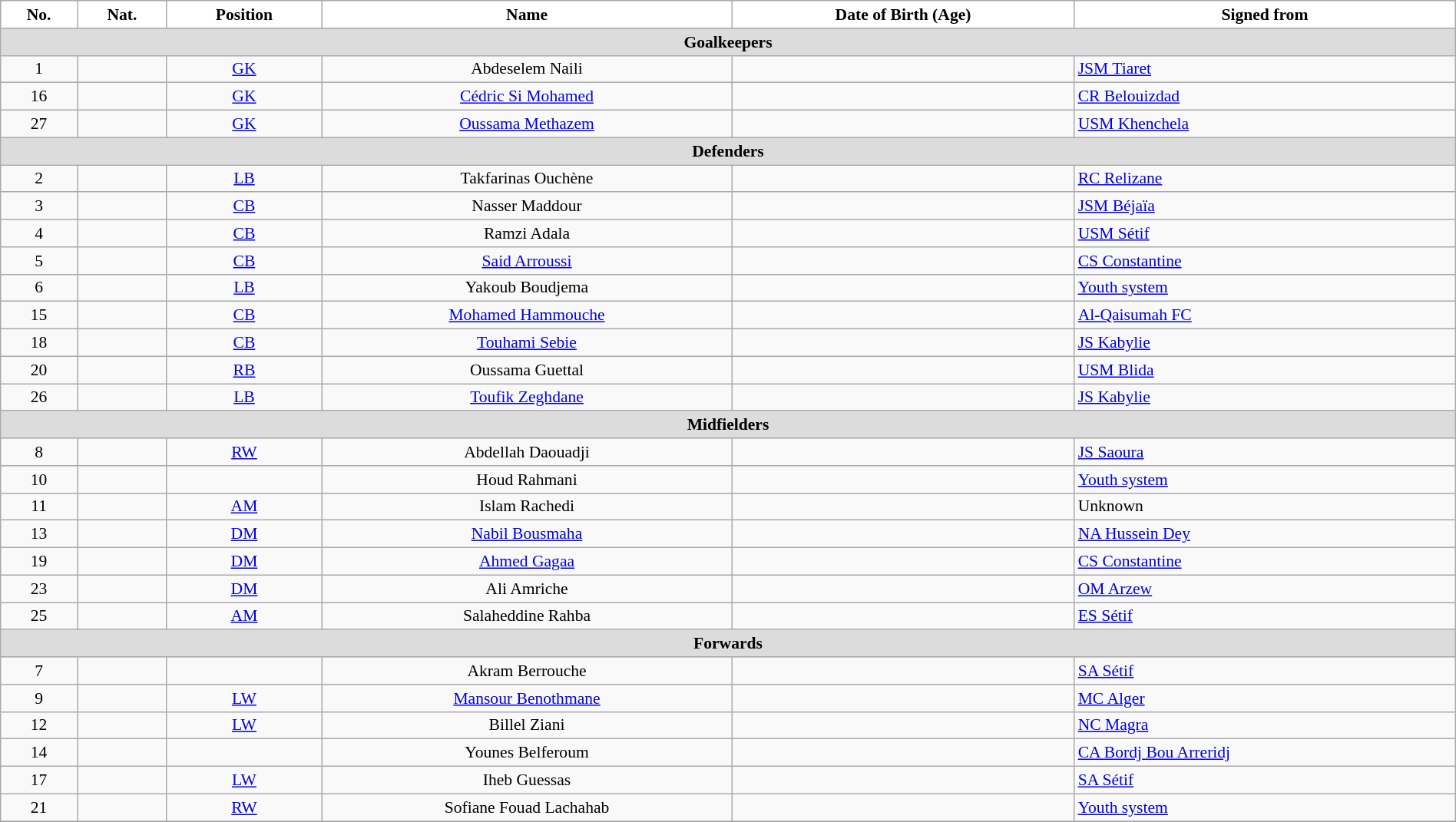<table class="wikitable" style="text-align:center; font-size:90%; width:100%">
<tr>
<th style="background:white; color:black; text-align:center;">No.</th>
<th style="background:white; color:black; text-align:center;">Nat.</th>
<th style="background:white; color:black; text-align:center;">Position</th>
<th style="background:white; color:black; text-align:center;">Name</th>
<th style="background:white; color:black; text-align:center;">Date of Birth (Age)</th>
<th style="background:white; color:black; text-align:center;">Signed from</th>
</tr>
<tr>
<th colspan=10 style="background:#DCDCDC; text-align:center;">Goalkeepers</th>
</tr>
<tr>
<td>1</td>
<td></td>
<td><a href='#'>GK</a></td>
<td>Abdeselem Naili</td>
<td></td>
<td style="text-align:left"> <a href='#'>JSM Tiaret</a></td>
</tr>
<tr>
<td>16</td>
<td></td>
<td><a href='#'>GK</a></td>
<td><a href='#'>Cédric Si Mohamed</a></td>
<td></td>
<td style="text-align:left"> <a href='#'>CR Belouizdad</a></td>
</tr>
<tr>
<td>27</td>
<td></td>
<td><a href='#'>GK</a></td>
<td><a href='#'>Oussama Methazem</a></td>
<td></td>
<td style="text-align:left"> <a href='#'>USM Khenchela</a></td>
</tr>
<tr>
<th colspan=10 style="background:#DCDCDC; text-align:center;">Defenders</th>
</tr>
<tr>
<td>2</td>
<td></td>
<td><a href='#'>LB</a></td>
<td>Takfarinas Ouchène</td>
<td></td>
<td style="text-align:left"> <a href='#'>RC Relizane</a></td>
</tr>
<tr>
<td>3</td>
<td></td>
<td><a href='#'>CB</a></td>
<td>Nasser Maddour</td>
<td></td>
<td style="text-align:left"> <a href='#'>JSM Béjaïa</a></td>
</tr>
<tr>
<td>4</td>
<td></td>
<td><a href='#'>CB</a></td>
<td>Ramzi Adala</td>
<td></td>
<td style="text-align:left"> <a href='#'>USM Sétif</a></td>
</tr>
<tr>
<td>5</td>
<td></td>
<td><a href='#'>CB</a></td>
<td><a href='#'>Said Arroussi</a></td>
<td></td>
<td style="text-align:left"> <a href='#'>CS Constantine</a></td>
</tr>
<tr>
<td>6</td>
<td></td>
<td><a href='#'>LB</a></td>
<td>Yakoub Boudjema</td>
<td></td>
<td style="text-align:left"> <a href='#'>Youth system</a></td>
</tr>
<tr>
<td>15</td>
<td></td>
<td><a href='#'>CB</a></td>
<td><a href='#'>Mohamed Hammouche</a></td>
<td></td>
<td style="text-align:left"> <a href='#'>Al-Qaisumah FC</a></td>
</tr>
<tr>
<td>18</td>
<td></td>
<td><a href='#'>CB</a></td>
<td><a href='#'>Touhami Sebie</a></td>
<td></td>
<td style="text-align:left"> <a href='#'>JS Kabylie</a></td>
</tr>
<tr>
<td>20</td>
<td></td>
<td><a href='#'>RB</a></td>
<td>Oussama Guettal</td>
<td></td>
<td style="text-align:left"> <a href='#'>USM Blida</a></td>
</tr>
<tr>
<td>26</td>
<td></td>
<td><a href='#'>LB</a></td>
<td><a href='#'>Toufik Zeghdane</a></td>
<td></td>
<td style="text-align:left"> <a href='#'>JS Kabylie</a></td>
</tr>
<tr>
<th colspan=10 style="background:#DCDCDC; text-align:center;">Midfielders</th>
</tr>
<tr>
<td>8</td>
<td></td>
<td><a href='#'>RW</a></td>
<td>Abdellah Daouadji</td>
<td></td>
<td style="text-align:left"> <a href='#'>JS Saoura</a></td>
</tr>
<tr>
<td>10</td>
<td></td>
<td></td>
<td>Houd Rahmani</td>
<td></td>
<td style="text-align:left"> <a href='#'>Youth system</a></td>
</tr>
<tr>
<td>11</td>
<td></td>
<td><a href='#'>AM</a></td>
<td>Islam Rachedi</td>
<td></td>
<td style="text-align:left"> Unknown</td>
</tr>
<tr>
<td>13</td>
<td></td>
<td><a href='#'>DM</a></td>
<td><a href='#'>Nabil Bousmaha</a></td>
<td></td>
<td style="text-align:left"> <a href='#'>NA Hussein Dey</a></td>
</tr>
<tr>
<td>19</td>
<td></td>
<td><a href='#'>DM</a></td>
<td><a href='#'>Ahmed Gagaa</a></td>
<td></td>
<td style="text-align:left"> <a href='#'>CS Constantine</a></td>
</tr>
<tr>
<td>23</td>
<td></td>
<td><a href='#'>DM</a></td>
<td>Ali Amriche</td>
<td></td>
<td style="text-align:left"> <a href='#'>OM Arzew</a></td>
</tr>
<tr>
<td>25</td>
<td></td>
<td><a href='#'>AM</a></td>
<td>Salaheddine Rahba</td>
<td></td>
<td style="text-align:left"> <a href='#'>ES Sétif</a></td>
</tr>
<tr>
<th colspan=10 style="background:#DCDCDC; text-align:center;">Forwards</th>
</tr>
<tr>
<td>7</td>
<td></td>
<td></td>
<td>Akram Berrouche</td>
<td></td>
<td style="text-align:left"> <a href='#'>SA Sétif</a></td>
</tr>
<tr>
<td>9</td>
<td></td>
<td><a href='#'>LW</a></td>
<td><a href='#'>Mansour Benothmane</a></td>
<td></td>
<td style="text-align:left"> <a href='#'>MC Alger</a></td>
</tr>
<tr>
<td>12</td>
<td></td>
<td><a href='#'>LW</a></td>
<td>Billel Ziani</td>
<td></td>
<td style="text-align:left"> <a href='#'>NC Magra</a></td>
</tr>
<tr>
<td>14</td>
<td></td>
<td></td>
<td>Younes Belferoum</td>
<td></td>
<td style="text-align:left"> <a href='#'>CA Bordj Bou Arreridj</a></td>
</tr>
<tr>
<td>17</td>
<td></td>
<td><a href='#'>LW</a></td>
<td>Iheb Guessas</td>
<td></td>
<td style="text-align:left"> <a href='#'>SA Sétif</a></td>
</tr>
<tr>
<td>21</td>
<td></td>
<td><a href='#'>RW</a></td>
<td>Sofiane Fouad Lachahab</td>
<td></td>
<td style="text-align:left"> <a href='#'>Youth system</a></td>
</tr>
<tr>
</tr>
</table>
